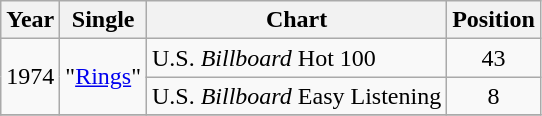<table class="wikitable">
<tr>
<th>Year</th>
<th>Single</th>
<th>Chart</th>
<th>Position</th>
</tr>
<tr>
<td rowspan="2">1974</td>
<td rowspan="2">"<a href='#'>Rings</a>"</td>
<td>U.S. <em>Billboard</em> Hot 100</td>
<td align="center">43</td>
</tr>
<tr>
<td>U.S. <em>Billboard</em> Easy Listening</td>
<td align="center">8</td>
</tr>
<tr>
</tr>
</table>
